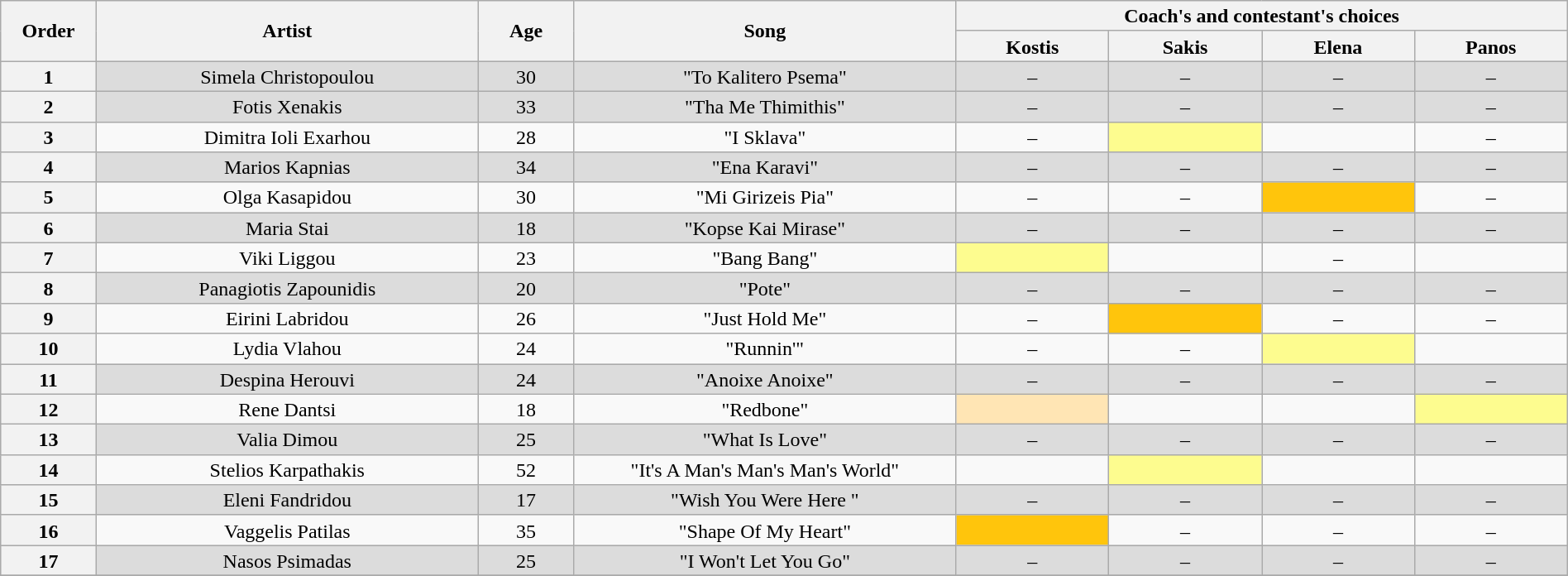<table class="wikitable" style="text-align:center; line-height:17px; width:100%;">
<tr>
<th scope="col" rowspan="2" width="05%">Order</th>
<th scope="col" rowspan="2" width="20%">Artist</th>
<th scope="col" rowspan="2" width="05%">Age</th>
<th scope="col" rowspan="2" width="20%">Song</th>
<th scope="col" colspan="4" width="32%">Coach's and contestant's choices</th>
</tr>
<tr>
<th width="08%">Kostis</th>
<th width="08%">Sakis</th>
<th width="08%">Elena</th>
<th width="08%">Panos</th>
</tr>
<tr style="background: #DCDCDC;" |>
<th>1</th>
<td>Simela Christopoulou</td>
<td>30</td>
<td>"To Kalitero Psema"</td>
<td>–</td>
<td>–</td>
<td>–</td>
<td>–</td>
</tr>
<tr style="background: #DCDCDC;" |>
<th>2</th>
<td>Fotis Xenakis</td>
<td>33</td>
<td>"Tha Me Thimithis"</td>
<td>–</td>
<td>–</td>
<td>–</td>
<td>–</td>
</tr>
<tr>
<th>3</th>
<td>Dimitra Ioli Exarhou</td>
<td>28</td>
<td>"I Sklava"</td>
<td>–</td>
<td style="background: #fdfc8f;"></td>
<td></td>
<td>–</td>
</tr>
<tr style="background: #DCDCDC;" |>
<th>4</th>
<td>Marios Kapnias</td>
<td>34</td>
<td>"Ena Karavi"</td>
<td>–</td>
<td>–</td>
<td>–</td>
<td>–</td>
</tr>
<tr>
<th>5</th>
<td>Olga Kasapidou</td>
<td>30</td>
<td>"Mi Girizeis Pia"</td>
<td>–</td>
<td>–</td>
<td style="background: #FFC50C;"></td>
<td>–</td>
</tr>
<tr style="background: #DCDCDC;" |>
<th>6</th>
<td>Maria Stai</td>
<td>18</td>
<td>"Kopse Kai Mirase"</td>
<td>–</td>
<td>–</td>
<td>–</td>
<td>–</td>
</tr>
<tr>
<th>7</th>
<td>Viki Liggou</td>
<td>23</td>
<td>"Bang Bang"</td>
<td style="background: #fdfc8f;"></td>
<td></td>
<td>–</td>
<td></td>
</tr>
<tr style="background: #DCDCDC;" |>
<th>8</th>
<td>Panagiotis Zapounidis</td>
<td>20</td>
<td>"Pote"</td>
<td>–</td>
<td>–</td>
<td>–</td>
<td>–</td>
</tr>
<tr>
<th>9</th>
<td>Eirini Labridou</td>
<td>26</td>
<td>"Just Hold Me"</td>
<td>–</td>
<td style="background: #FFC50C;"></td>
<td>–</td>
<td>–</td>
</tr>
<tr>
<th>10</th>
<td>Lydia Vlahou</td>
<td>24</td>
<td>"Runnin'"</td>
<td>–</td>
<td>–</td>
<td style="background: #fdfc8f;"></td>
<td></td>
</tr>
<tr style="background: #DCDCDC;" |>
<th>11</th>
<td>Despina Herouvi</td>
<td>24</td>
<td>"Anoixe Anoixe"</td>
<td>–</td>
<td>–</td>
<td>–</td>
<td>–</td>
</tr>
<tr>
<th>12</th>
<td>Rene Dantsi</td>
<td>18</td>
<td>"Redbone"</td>
<td bgcolor="#ffe5b4"><strong></strong></td>
<td></td>
<td></td>
<td style="background: #fdfc8f;"></td>
</tr>
<tr style="background: #DCDCDC;" |>
<th>13</th>
<td>Valia Dimou</td>
<td>25</td>
<td>"What Is Love"</td>
<td>–</td>
<td>–</td>
<td>–</td>
<td>–</td>
</tr>
<tr>
<th>14</th>
<td>Stelios Karpathakis</td>
<td>52</td>
<td>"It's A Man's Man's Man's World"</td>
<td></td>
<td style="background: #fdfc8f;"></td>
<td></td>
<td></td>
</tr>
<tr style="background: #DCDCDC;" |>
<th>15</th>
<td>Eleni Fandridou</td>
<td>17</td>
<td>"Wish You Were Here "</td>
<td>–</td>
<td>–</td>
<td>–</td>
<td>–</td>
</tr>
<tr>
<th>16</th>
<td>Vaggelis Patilas</td>
<td>35</td>
<td>"Shape Of My Heart"</td>
<td style="background: #FFC50C;"></td>
<td>–</td>
<td>–</td>
<td>–</td>
</tr>
<tr style="background: #DCDCDC;" |>
<th>17</th>
<td>Nasos Psimadas</td>
<td>25</td>
<td>"I Won't Let You Go"</td>
<td>–</td>
<td>–</td>
<td>–</td>
<td>–</td>
</tr>
<tr>
</tr>
</table>
